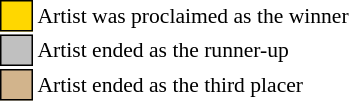<table class="toccolours" style="font-size:90%; white-space:nowrap;">
<tr>
<td style="background:gold; border: 1px solid black">     </td>
<td>Artist was proclaimed as the winner</td>
</tr>
<tr>
<td style="background:silver; border: 1px solid black">     </td>
<td>Artist ended as the runner-up</td>
</tr>
<tr>
<td style="background:tan; border: 1px solid black">     </td>
<td>Artist ended as the third placer</td>
</tr>
</table>
